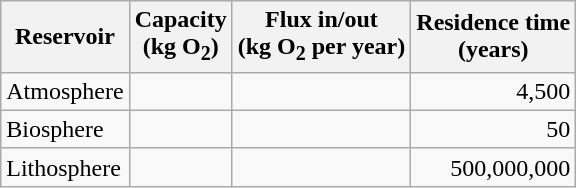<table class="wikitable">
<tr ---- align="center">
<th>Reservoir</th>
<th>Capacity<br>(kg O<sub>2</sub>)</th>
<th>Flux in/out<br>(kg O<sub>2</sub> per year)</th>
<th>Residence time<br>(years)</th>
</tr>
<tr ---- align="right">
<td align="left">Atmosphere</td>
<td></td>
<td></td>
<td>4,500</td>
</tr>
<tr ---- align="right">
<td align="left">Biosphere</td>
<td></td>
<td></td>
<td>50</td>
</tr>
<tr ---- align="right">
<td align="left">Lithosphere</td>
<td></td>
<td></td>
<td>500,000,000</td>
</tr>
</table>
